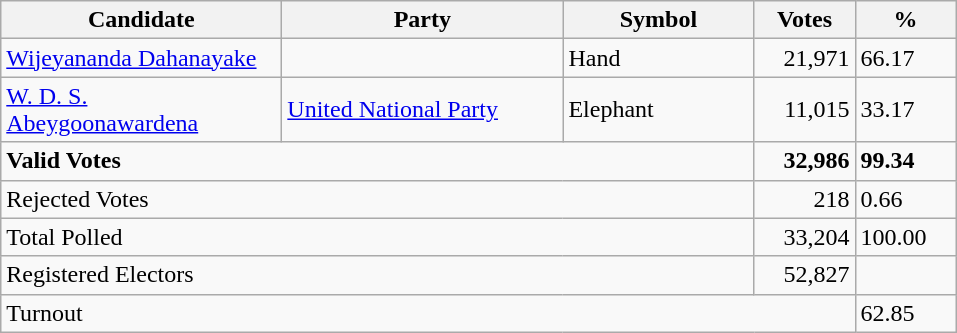<table class="wikitable" border="1" style="text-align:right;">
<tr>
<th align=left width="180">Candidate</th>
<th align=left width="180">Party</th>
<th align=left width="120">Symbol</th>
<th align=left width="60">Votes</th>
<th align=left width="60">%</th>
</tr>
<tr>
<td align=left><a href='#'>Wijeyananda Dahanayake</a></td>
<td align=left></td>
<td align=left>Hand</td>
<td align=right>21,971</td>
<td align=left>66.17</td>
</tr>
<tr>
<td align=left><a href='#'>W. D. S. Abeygoonawardena</a></td>
<td align=left><a href='#'>United National Party</a></td>
<td align=left>Elephant</td>
<td align=right>11,015</td>
<td align=left>33.17</td>
</tr>
<tr>
<td align=left colspan=3><strong>Valid Votes</strong></td>
<td align=right><strong>32,986</strong></td>
<td align=left><strong>99.34</strong></td>
</tr>
<tr>
<td align=left colspan=3>Rejected Votes</td>
<td align=right>218</td>
<td align=left>0.66</td>
</tr>
<tr>
<td align=left colspan=3>Total Polled</td>
<td align=right>33,204</td>
<td align=left>100.00</td>
</tr>
<tr>
<td align=left colspan=3>Registered Electors</td>
<td align=right>52,827</td>
<td></td>
</tr>
<tr>
<td align=left colspan=4>Turnout</td>
<td align=left>62.85</td>
</tr>
</table>
